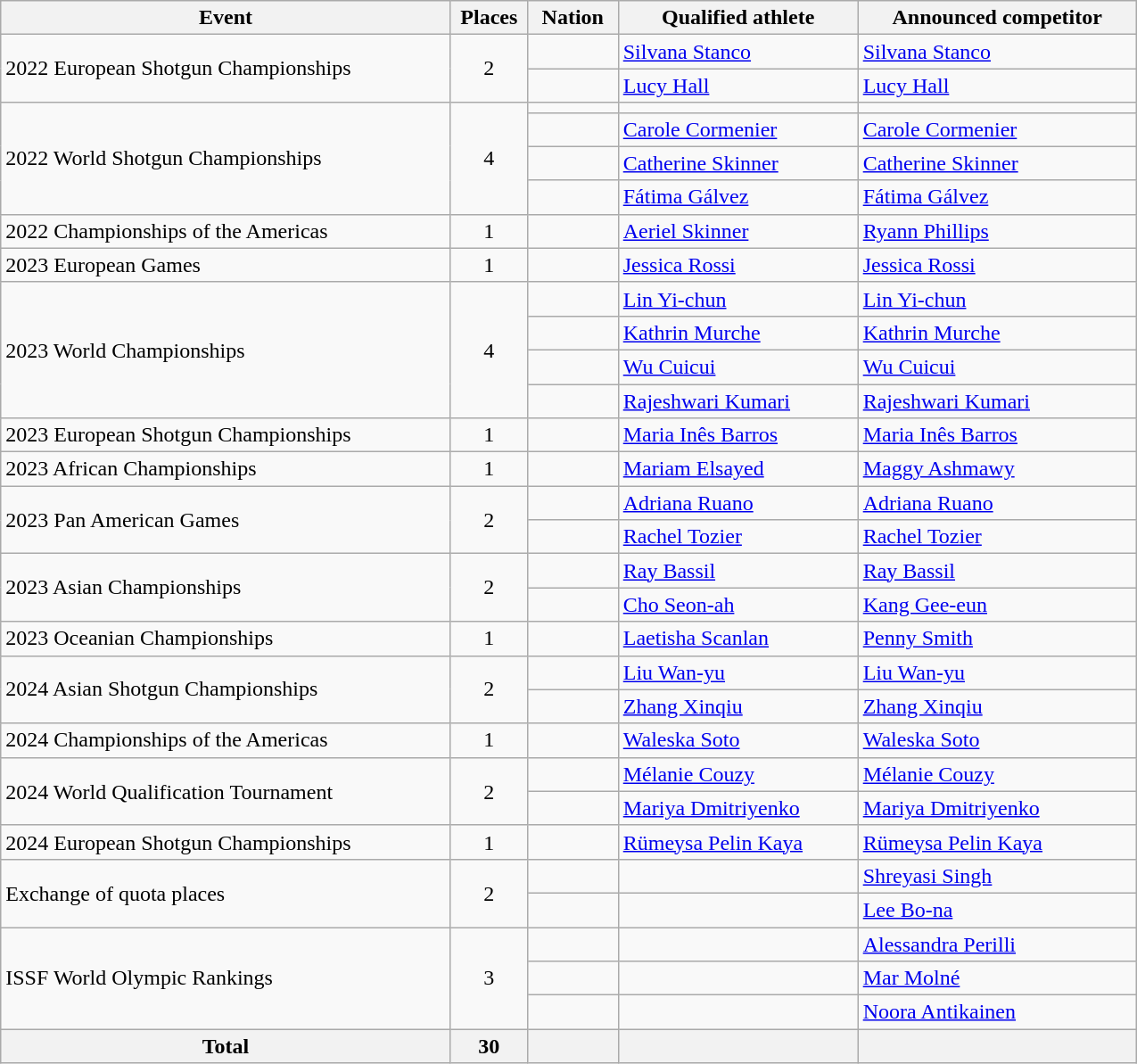<table class=wikitable style="text-align:left" width=850>
<tr>
<th>Event</th>
<th width=50>Places</th>
<th>Nation</th>
<th>Qualified athlete</th>
<th>Announced competitor</th>
</tr>
<tr>
<td rowspan="2">2022 European Shotgun Championships</td>
<td rowspan=2 align=center>2</td>
<td></td>
<td><a href='#'>Silvana Stanco</a></td>
<td><a href='#'>Silvana Stanco</a></td>
</tr>
<tr>
<td></td>
<td><a href='#'>Lucy Hall</a></td>
<td><a href='#'>Lucy Hall</a></td>
</tr>
<tr>
<td rowspan="4">2022 World Shotgun Championships</td>
<td rowspan=4 align=center>4</td>
<td></td>
<td></td>
<td></td>
</tr>
<tr>
<td></td>
<td><a href='#'>Carole Cormenier</a></td>
<td><a href='#'>Carole Cormenier</a></td>
</tr>
<tr>
<td></td>
<td><a href='#'>Catherine Skinner</a></td>
<td><a href='#'>Catherine Skinner</a></td>
</tr>
<tr>
<td></td>
<td><a href='#'>Fátima Gálvez</a></td>
<td><a href='#'>Fátima Gálvez</a></td>
</tr>
<tr>
<td>2022 Championships of the Americas</td>
<td align=center>1</td>
<td></td>
<td><a href='#'>Aeriel Skinner</a></td>
<td><a href='#'>Ryann Phillips</a></td>
</tr>
<tr>
<td>2023 European Games</td>
<td align=center>1</td>
<td></td>
<td><a href='#'>Jessica Rossi</a></td>
<td><a href='#'>Jessica Rossi</a></td>
</tr>
<tr>
<td rowspan="4">2023 World Championships</td>
<td rowspan=4 align=center>4</td>
<td></td>
<td><a href='#'>Lin Yi-chun</a></td>
<td><a href='#'>Lin Yi-chun</a></td>
</tr>
<tr>
<td></td>
<td><a href='#'>Kathrin Murche</a></td>
<td><a href='#'>Kathrin Murche</a></td>
</tr>
<tr>
<td></td>
<td><a href='#'>Wu Cuicui</a></td>
<td><a href='#'>Wu Cuicui</a></td>
</tr>
<tr>
<td></td>
<td><a href='#'>Rajeshwari Kumari</a></td>
<td><a href='#'>Rajeshwari Kumari</a></td>
</tr>
<tr>
<td>2023 European Shotgun Championships</td>
<td align=center>1</td>
<td></td>
<td><a href='#'>Maria Inês Barros</a></td>
<td><a href='#'>Maria Inês Barros</a></td>
</tr>
<tr>
<td>2023 African Championships</td>
<td align=center>1</td>
<td></td>
<td><a href='#'>Mariam Elsayed</a></td>
<td><a href='#'>Maggy Ashmawy</a></td>
</tr>
<tr>
<td rowspan="2">2023 Pan American Games</td>
<td rowspan=2 align=center>2</td>
<td></td>
<td><a href='#'>Adriana Ruano</a></td>
<td><a href='#'>Adriana Ruano</a></td>
</tr>
<tr>
<td></td>
<td><a href='#'>Rachel Tozier</a></td>
<td><a href='#'>Rachel Tozier</a></td>
</tr>
<tr>
<td rowspan="2">2023 Asian Championships</td>
<td rowspan=2 align=center>2</td>
<td></td>
<td><a href='#'>Ray Bassil</a></td>
<td><a href='#'>Ray Bassil</a></td>
</tr>
<tr>
<td></td>
<td><a href='#'>Cho Seon-ah</a></td>
<td><a href='#'>Kang Gee-eun</a></td>
</tr>
<tr>
<td>2023 Oceanian Championships</td>
<td align=center>1</td>
<td></td>
<td><a href='#'>Laetisha Scanlan</a></td>
<td><a href='#'>Penny Smith</a></td>
</tr>
<tr>
<td rowspan="2">2024 Asian Shotgun Championships</td>
<td rowspan=2 align=center>2</td>
<td></td>
<td><a href='#'>Liu Wan-yu</a></td>
<td><a href='#'>Liu Wan-yu</a></td>
</tr>
<tr>
<td></td>
<td><a href='#'>Zhang Xinqiu</a></td>
<td><a href='#'>Zhang Xinqiu</a></td>
</tr>
<tr>
<td>2024 Championships of the Americas</td>
<td align=center>1</td>
<td></td>
<td><a href='#'>Waleska Soto</a></td>
<td><a href='#'>Waleska Soto</a></td>
</tr>
<tr>
<td rowspan="2">2024 World Qualification Tournament</td>
<td rowspan=2 align=center>2</td>
<td></td>
<td><a href='#'>Mélanie Couzy</a></td>
<td><a href='#'>Mélanie Couzy</a></td>
</tr>
<tr>
<td></td>
<td><a href='#'>Mariya Dmitriyenko</a></td>
<td><a href='#'>Mariya Dmitriyenko</a></td>
</tr>
<tr>
<td>2024 European Shotgun Championships</td>
<td align=center>1</td>
<td></td>
<td><a href='#'>Rümeysa Pelin Kaya</a></td>
<td><a href='#'>Rümeysa Pelin Kaya</a></td>
</tr>
<tr>
<td rowspan="2">Exchange of quota places</td>
<td rowspan="2" align=center>2</td>
<td></td>
<td></td>
<td><a href='#'>Shreyasi Singh</a></td>
</tr>
<tr>
<td></td>
<td></td>
<td><a href='#'>Lee Bo-na</a></td>
</tr>
<tr>
<td rowspan=3>ISSF World Olympic Rankings</td>
<td rowspan=3 align=center>3</td>
<td></td>
<td></td>
<td><a href='#'>Alessandra Perilli</a></td>
</tr>
<tr>
<td></td>
<td></td>
<td><a href='#'>Mar Molné</a></td>
</tr>
<tr>
<td></td>
<td></td>
<td><a href='#'>Noora Antikainen</a></td>
</tr>
<tr>
<th>Total</th>
<th>30</th>
<th></th>
<th></th>
<th></th>
</tr>
</table>
